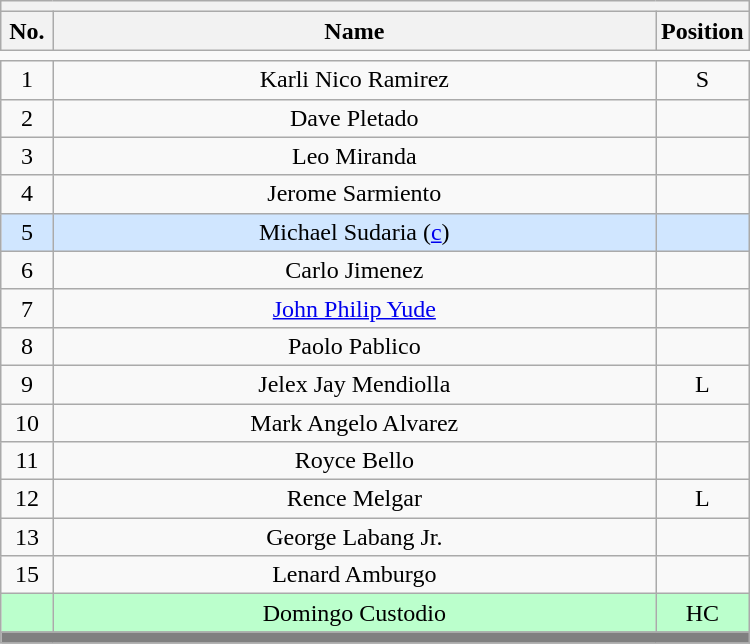<table class='wikitable mw-collapsible mw-collapsed' style="text-align: center; width: 500px; border: none">
<tr>
<th style='text-align: left;' colspan=3></th>
</tr>
<tr>
<th style='width: 7%;'>No.</th>
<th>Name</th>
<th style='width: 10%;'>Position</th>
</tr>
<tr>
<td style='border: none;'></td>
</tr>
<tr>
<td>1</td>
<td>Karli Nico Ramirez</td>
<td>S</td>
</tr>
<tr>
<td>2</td>
<td>Dave Pletado</td>
<td></td>
</tr>
<tr>
<td>3</td>
<td>Leo Miranda</td>
<td></td>
</tr>
<tr>
<td>4</td>
<td>Jerome Sarmiento</td>
<td></td>
</tr>
<tr style="background:#D0E6FF">
<td>5</td>
<td>Michael Sudaria (<a href='#'>c</a>)</td>
<td></td>
</tr>
<tr>
<td>6</td>
<td>Carlo Jimenez</td>
<td></td>
</tr>
<tr>
<td>7</td>
<td><a href='#'>John Philip Yude</a></td>
<td></td>
</tr>
<tr>
<td>8</td>
<td>Paolo Pablico</td>
<td></td>
</tr>
<tr>
<td>9</td>
<td>Jelex Jay Mendiolla</td>
<td>L</td>
</tr>
<tr>
<td>10</td>
<td>Mark Angelo Alvarez</td>
<td></td>
</tr>
<tr>
<td>11</td>
<td>Royce Bello</td>
<td></td>
</tr>
<tr>
<td>12</td>
<td>Rence Melgar</td>
<td>L</td>
</tr>
<tr>
<td>13</td>
<td>George Labang Jr.</td>
<td></td>
</tr>
<tr>
<td>15</td>
<td>Lenard Amburgo</td>
<td></td>
</tr>
<tr style="background:#BBFFCC">
<td></td>
<td>Domingo Custodio</td>
<td>HC</td>
</tr>
<tr>
<th style='background: grey;' colspan=3></th>
</tr>
</table>
